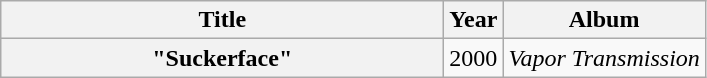<table class="wikitable plainrowheaders" style="text-align:center;">
<tr>
<th scope="col" style="width:18em;">Title</th>
<th scope="col">Year</th>
<th scope="col">Album</th>
</tr>
<tr>
<th scope="row">"Suckerface"</th>
<td>2000</td>
<td><em>Vapor Transmission</em></td>
</tr>
</table>
